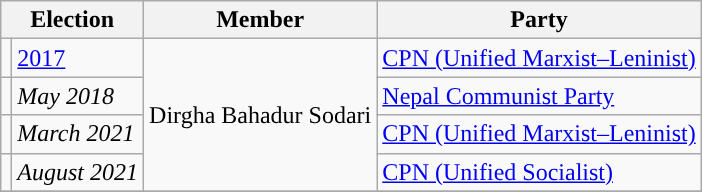<table class="wikitable">
<tr>
<th colspan="2">Election</th>
<th>Member</th>
<th>Party</th>
</tr>
<tr>
<td style="background-color:"></td>
<td><a href='#'>2017</a></td>
<td rowspan="4">Dirgha Bahadur Sodari</td>
<td><a href='#'>CPN (Unified Marxist–Leninist)</a></td>
</tr>
<tr>
<td style="background-color:"></td>
<td><em>May 2018</em></td>
<td><a href='#'>Nepal Communist Party</a></td>
</tr>
<tr>
<td style="background-color:"></td>
<td><em>March 2021</em></td>
<td><a href='#'>CPN (Unified Marxist–Leninist)</a></td>
</tr>
<tr>
<td style="background-color:"></td>
<td><em>August 2021</em></td>
<td><a href='#'>CPN (Unified Socialist)</a></td>
</tr>
<tr>
</tr>
</table>
